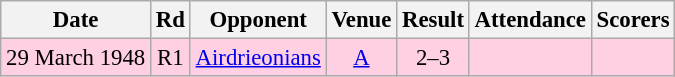<table class="wikitable sortable" style="font-size:95%; text-align:center">
<tr>
<th>Date</th>
<th>Rd</th>
<th>Opponent</th>
<th>Venue</th>
<th>Result</th>
<th>Attendance</th>
<th>Scorers</th>
</tr>
<tr bgcolor = "#ffd0e3">
<td>29 March 1948</td>
<td>R1</td>
<td><a href='#'>Airdrieonians</a></td>
<td><a href='#'>A</a></td>
<td>2–3</td>
<td></td>
<td></td>
</tr>
</table>
